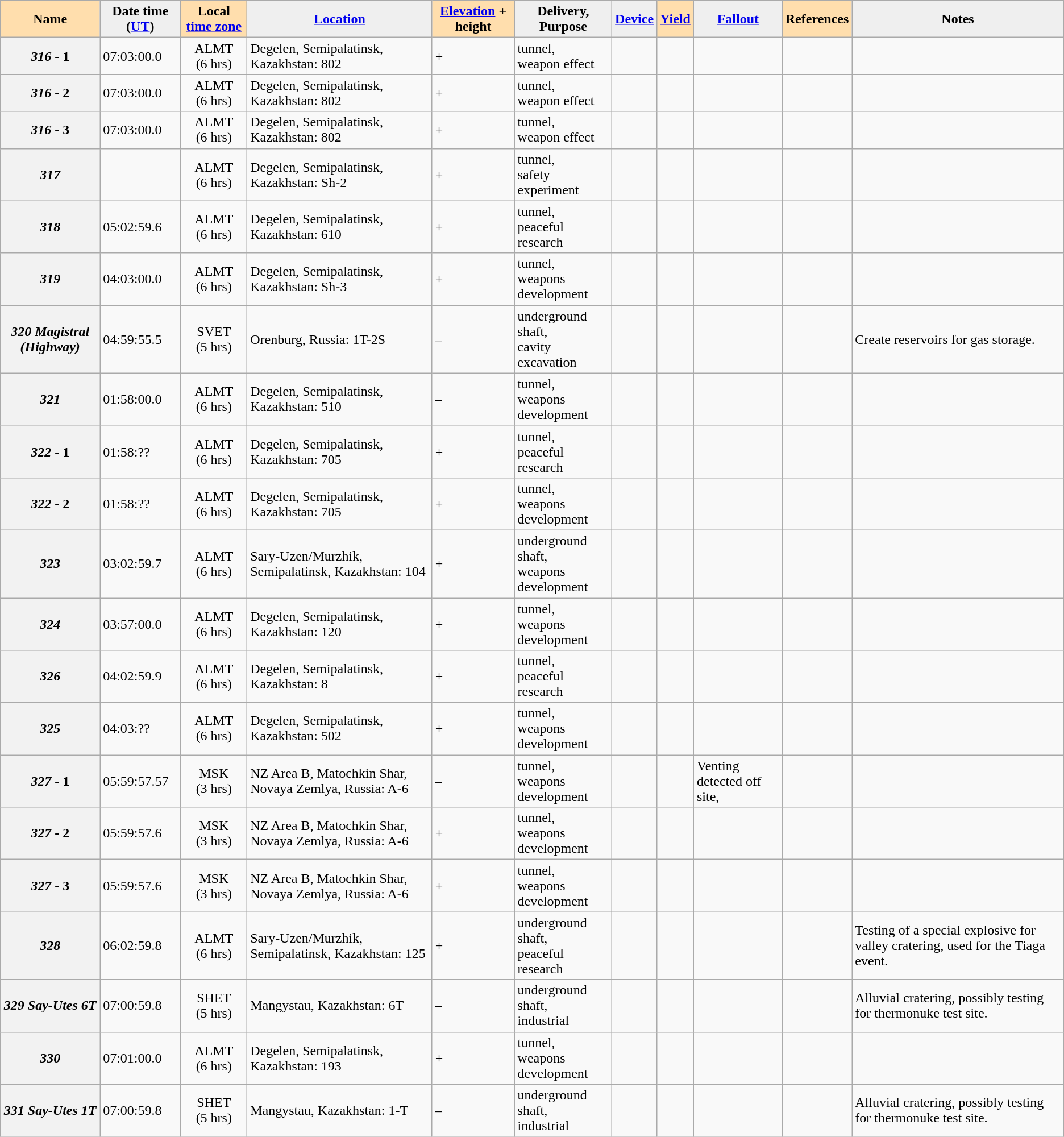<table class="wikitable sortable">
<tr>
<th style="background:#ffdead;">Name </th>
<th style="background:#efefef;">Date time (<a href='#'>UT</a>)</th>
<th style="background:#ffdead;">Local <a href='#'>time zone</a></th>
<th style="background:#efefef;"><a href='#'>Location</a></th>
<th style="background:#ffdead;"><a href='#'>Elevation</a> + height </th>
<th style="background:#efefef;">Delivery, <br>Purpose </th>
<th style="background:#efefef;"><a href='#'>Device</a></th>
<th style="background:#ffdead;"><a href='#'>Yield</a></th>
<th style="background:#efefef;" class="unsortable"><a href='#'>Fallout</a></th>
<th style="background:#ffdead;" class="unsortable">References</th>
<th style="background:#efefef;" class="unsortable">Notes</th>
</tr>
<tr>
<th><em>316</em> - 1</th>
<td> 07:03:00.0</td>
<td style="text-align:center;">ALMT (6 hrs)<br></td>
<td>Degelen, Semipalatinsk, Kazakhstan: 802 </td>
<td> +</td>
<td>tunnel,<br>weapon effect</td>
<td></td>
<td style="text-align:center;"></td>
<td></td>
<td></td>
<td></td>
</tr>
<tr>
<th><em>316</em> - 2</th>
<td> 07:03:00.0</td>
<td style="text-align:center;">ALMT (6 hrs)<br></td>
<td>Degelen, Semipalatinsk, Kazakhstan: 802 </td>
<td> +</td>
<td>tunnel,<br>weapon effect</td>
<td></td>
<td style="text-align:center;"></td>
<td></td>
<td></td>
<td></td>
</tr>
<tr>
<th><em>316</em> - 3</th>
<td> 07:03:00.0</td>
<td style="text-align:center;">ALMT (6 hrs)<br></td>
<td>Degelen, Semipalatinsk, Kazakhstan: 802 </td>
<td> +</td>
<td>tunnel,<br>weapon effect</td>
<td></td>
<td style="text-align:center;"></td>
<td></td>
<td></td>
<td></td>
</tr>
<tr>
<th><em>317</em></th>
<td></td>
<td style="text-align:center;">ALMT (6 hrs)<br></td>
<td>Degelen, Semipalatinsk, Kazakhstan: Sh-2 </td>
<td> +</td>
<td>tunnel,<br>safety experiment</td>
<td></td>
<td style="text-align:center;"></td>
<td></td>
<td></td>
<td></td>
</tr>
<tr>
<th><em>318</em></th>
<td> 05:02:59.6</td>
<td style="text-align:center;">ALMT (6 hrs)<br></td>
<td>Degelen, Semipalatinsk, Kazakhstan: 610 </td>
<td> +</td>
<td>tunnel,<br>peaceful research</td>
<td></td>
<td style="text-align:center;"></td>
<td></td>
<td></td>
<td></td>
</tr>
<tr>
<th><em>319</em></th>
<td> 04:03:00.0</td>
<td style="text-align:center;">ALMT (6 hrs)<br></td>
<td>Degelen, Semipalatinsk, Kazakhstan: Sh-3 </td>
<td> +</td>
<td>tunnel,<br>weapons development</td>
<td></td>
<td style="text-align:center;"></td>
<td></td>
<td></td>
<td></td>
</tr>
<tr>
<th><em>320 Magistral (Highway)</em></th>
<td> 04:59:55.5</td>
<td style="text-align:center;">SVET (5 hrs)<br></td>
<td>Orenburg, Russia: 1T-2S </td>
<td> – </td>
<td>underground shaft,<br>cavity excavation</td>
<td></td>
<td style="text-align:center;"></td>
<td></td>
<td></td>
<td>Create reservoirs for gas storage.</td>
</tr>
<tr>
<th><em>321</em></th>
<td> 01:58:00.0</td>
<td style="text-align:center;">ALMT (6 hrs)<br></td>
<td>Degelen, Semipalatinsk, Kazakhstan: 510 </td>
<td> – </td>
<td>tunnel,<br>weapons development</td>
<td></td>
<td style="text-align:center;"></td>
<td></td>
<td></td>
<td></td>
</tr>
<tr>
<th><em>322</em> - 1</th>
<td> 01:58:??</td>
<td style="text-align:center;">ALMT (6 hrs)<br></td>
<td>Degelen, Semipalatinsk, Kazakhstan: 705 </td>
<td> +</td>
<td>tunnel,<br>peaceful research</td>
<td></td>
<td style="text-align:center;"></td>
<td></td>
<td></td>
<td></td>
</tr>
<tr>
<th><em>322</em> - 2</th>
<td> 01:58:??</td>
<td style="text-align:center;">ALMT (6 hrs)<br></td>
<td>Degelen, Semipalatinsk, Kazakhstan: 705 </td>
<td> +</td>
<td>tunnel,<br>weapons development</td>
<td></td>
<td style="text-align:center;"></td>
<td></td>
<td></td>
<td></td>
</tr>
<tr>
<th><em>323</em></th>
<td> 03:02:59.7</td>
<td style="text-align:center;">ALMT (6 hrs)<br></td>
<td>Sary-Uzen/Murzhik, Semipalatinsk, Kazakhstan: 104 </td>
<td> +</td>
<td>underground shaft,<br>weapons development</td>
<td></td>
<td style="text-align:center;"></td>
<td></td>
<td></td>
<td></td>
</tr>
<tr>
<th><em>324</em></th>
<td> 03:57:00.0</td>
<td style="text-align:center;">ALMT (6 hrs)<br></td>
<td>Degelen, Semipalatinsk, Kazakhstan: 120 </td>
<td> +</td>
<td>tunnel,<br>weapons development</td>
<td></td>
<td style="text-align:center;"></td>
<td></td>
<td></td>
<td></td>
</tr>
<tr>
<th><em>326</em></th>
<td> 04:02:59.9</td>
<td style="text-align:center;">ALMT (6 hrs)<br></td>
<td>Degelen, Semipalatinsk, Kazakhstan: 8 </td>
<td> +</td>
<td>tunnel,<br>peaceful research</td>
<td></td>
<td style="text-align:center;"></td>
<td></td>
<td></td>
<td></td>
</tr>
<tr>
<th><em>325</em></th>
<td> 04:03:??</td>
<td style="text-align:center;">ALMT (6 hrs)<br></td>
<td>Degelen, Semipalatinsk, Kazakhstan: 502 </td>
<td> +</td>
<td>tunnel,<br>weapons development</td>
<td></td>
<td style="text-align:center;"></td>
<td></td>
<td></td>
<td></td>
</tr>
<tr>
<th><em>327</em> - 1</th>
<td> 05:59:57.57</td>
<td style="text-align:center;">MSK (3 hrs)<br></td>
<td>NZ Area B, Matochkin Shar, Novaya Zemlya, Russia: A-6 </td>
<td> – </td>
<td>tunnel,<br>weapons development</td>
<td></td>
<td style="text-align:center;"></td>
<td>Venting detected off site, </td>
<td></td>
<td></td>
</tr>
<tr>
<th><em>327</em> - 2</th>
<td> 05:59:57.6</td>
<td style="text-align:center;">MSK (3 hrs)<br></td>
<td>NZ Area B, Matochkin Shar, Novaya Zemlya, Russia: A-6 </td>
<td> +</td>
<td>tunnel,<br>weapons development</td>
<td></td>
<td style="text-align:center;"></td>
<td></td>
<td></td>
<td></td>
</tr>
<tr>
<th><em>327</em> - 3</th>
<td> 05:59:57.6</td>
<td style="text-align:center;">MSK (3 hrs)<br></td>
<td>NZ Area B, Matochkin Shar, Novaya Zemlya, Russia: A-6 </td>
<td> +</td>
<td>tunnel,<br>weapons development</td>
<td></td>
<td style="text-align:center;"></td>
<td></td>
<td></td>
<td></td>
</tr>
<tr>
<th><em>328</em></th>
<td> 06:02:59.8</td>
<td style="text-align:center;">ALMT (6 hrs)<br></td>
<td>Sary-Uzen/Murzhik, Semipalatinsk, Kazakhstan: 125 </td>
<td> +</td>
<td>underground shaft,<br>peaceful research</td>
<td></td>
<td style="text-align:center;"></td>
<td></td>
<td></td>
<td>Testing of a special explosive for valley cratering, used for the Tiaga event.</td>
</tr>
<tr>
<th><em>329 Say-Utes 6T</em></th>
<td> 07:00:59.8</td>
<td style="text-align:center;">SHET (5 hrs)<br></td>
<td>Mangystau, Kazakhstan: 6T </td>
<td> – </td>
<td>underground shaft,<br>industrial</td>
<td></td>
<td style="text-align:center;"></td>
<td></td>
<td></td>
<td>Alluvial cratering, possibly testing for thermonuke test site.</td>
</tr>
<tr>
<th><em>330</em></th>
<td> 07:01:00.0</td>
<td style="text-align:center;">ALMT (6 hrs)<br></td>
<td>Degelen, Semipalatinsk, Kazakhstan: 193 </td>
<td> +</td>
<td>tunnel,<br>weapons development</td>
<td></td>
<td style="text-align:center;"></td>
<td></td>
<td></td>
<td></td>
</tr>
<tr>
<th><em>331 Say-Utes 1T</em></th>
<td> 07:00:59.8</td>
<td style="text-align:center;">SHET (5 hrs)<br></td>
<td>Mangystau, Kazakhstan: 1-T </td>
<td> – </td>
<td>underground shaft,<br>industrial</td>
<td></td>
<td style="text-align:center;"></td>
<td></td>
<td></td>
<td>Alluvial cratering, possibly testing for thermonuke test site.</td>
</tr>
</table>
